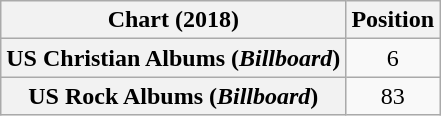<table class="wikitable plainrowheaders" style="text-align:center">
<tr>
<th scope="col">Chart (2018)</th>
<th scope="col">Position</th>
</tr>
<tr>
<th scope="row">US Christian Albums (<em>Billboard</em>)</th>
<td>6</td>
</tr>
<tr>
<th scope="row">US Rock Albums (<em>Billboard</em>)</th>
<td>83</td>
</tr>
</table>
